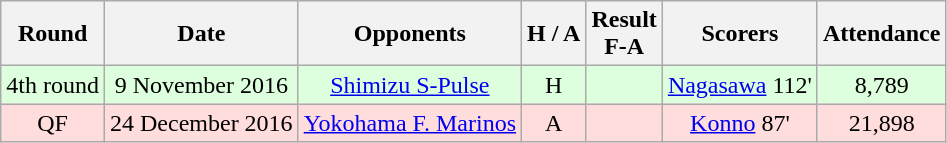<table class="wikitable" style="text-align:center">
<tr>
<th>Round</th>
<th>Date</th>
<th>Opponents</th>
<th>H / A</th>
<th>Result<br>F-A</th>
<th>Scorers</th>
<th>Attendance</th>
</tr>
<tr bgcolor="#ddffdd">
<td>4th round</td>
<td>9 November 2016</td>
<td><a href='#'>Shimizu S-Pulse</a></td>
<td>H</td>
<td></td>
<td><a href='#'>Nagasawa</a> 112'</td>
<td>8,789</td>
</tr>
<tr bgcolor="#ffdddd">
<td>QF</td>
<td>24 December 2016</td>
<td><a href='#'>Yokohama F. Marinos</a></td>
<td>A</td>
<td></td>
<td><a href='#'>Konno</a> 87'</td>
<td>21,898</td>
</tr>
</table>
